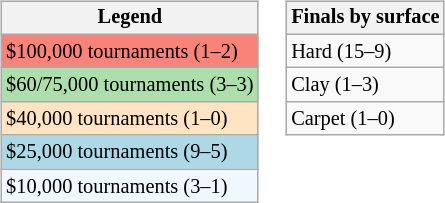<table>
<tr valign=top>
<td><br><table class=wikitable style=font-size:85%>
<tr>
<th>Legend</th>
</tr>
<tr bgcolor=f88379>
<td>$100,000 tournaments (1–2)</td>
</tr>
<tr bgcolor=addfad>
<td>$60/75,000 tournaments (3–3)</td>
</tr>
<tr bgcolor=ffe4c4>
<td>$40,000 tournaments (1–0)</td>
</tr>
<tr bgcolor="lightblue">
<td>$25,000 tournaments (9–5)</td>
</tr>
<tr bgcolor=f0f8ff>
<td>$10,000 tournaments (3–1)</td>
</tr>
</table>
</td>
<td><br><table class="wikitable" style="font-size:85%">
<tr>
<th>Finals by surface</th>
</tr>
<tr>
<td>Hard (15–9)</td>
</tr>
<tr>
<td>Clay (1–3)</td>
</tr>
<tr>
<td>Carpet (1–0)</td>
</tr>
</table>
</td>
</tr>
</table>
